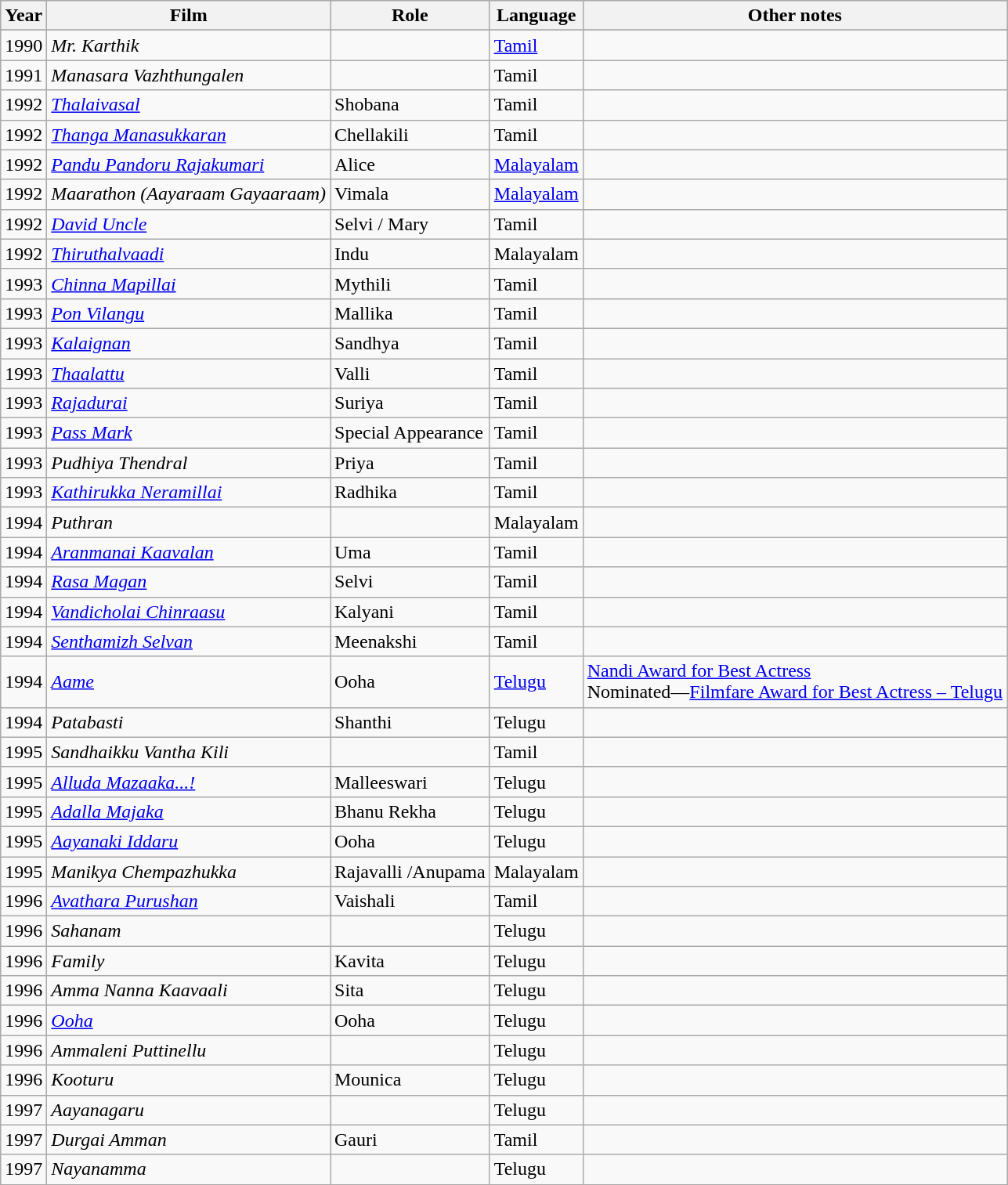<table class="wikitable sortable">
<tr style="background:#ccc; text-align:center;">
<th>Year</th>
<th>Film</th>
<th>Role</th>
<th>Language</th>
<th>Other notes</th>
</tr>
<tr>
</tr>
<tr>
<td>1990</td>
<td><em>Mr. Karthik</em></td>
<td></td>
<td><a href='#'>Tamil</a></td>
<td></td>
</tr>
<tr>
<td>1991</td>
<td><em>Manasara Vazhthungalen</em></td>
<td></td>
<td>Tamil</td>
<td></td>
</tr>
<tr>
<td>1992</td>
<td><em><a href='#'>Thalaivasal</a></em></td>
<td>Shobana</td>
<td>Tamil</td>
<td></td>
</tr>
<tr>
<td>1992</td>
<td><em><a href='#'>Thanga Manasukkaran</a></em></td>
<td>Chellakili</td>
<td>Tamil</td>
<td></td>
</tr>
<tr>
<td>1992</td>
<td><em><a href='#'>Pandu Pandoru Rajakumari</a></em></td>
<td>Alice</td>
<td><a href='#'>Malayalam</a></td>
<td></td>
</tr>
<tr>
<td>1992</td>
<td><em>Maarathon (Aayaraam Gayaaraam)</em></td>
<td>Vimala</td>
<td><a href='#'>Malayalam</a></td>
<td></td>
</tr>
<tr>
<td>1992</td>
<td><em><a href='#'>David Uncle</a></em></td>
<td>Selvi / Mary</td>
<td>Tamil</td>
<td></td>
</tr>
<tr>
<td>1992</td>
<td><em><a href='#'>Thiruthalvaadi</a></em></td>
<td>Indu</td>
<td>Malayalam</td>
<td></td>
</tr>
<tr>
<td>1993</td>
<td><em><a href='#'>Chinna Mapillai</a></em></td>
<td>Mythili</td>
<td>Tamil</td>
<td></td>
</tr>
<tr>
<td>1993</td>
<td><em><a href='#'>Pon Vilangu</a></em></td>
<td>Mallika</td>
<td>Tamil</td>
<td></td>
</tr>
<tr>
<td>1993</td>
<td><em><a href='#'>Kalaignan</a></em></td>
<td>Sandhya</td>
<td>Tamil</td>
<td></td>
</tr>
<tr>
<td>1993</td>
<td><em><a href='#'>Thaalattu</a></em></td>
<td>Valli</td>
<td>Tamil</td>
<td></td>
</tr>
<tr>
<td>1993</td>
<td><em><a href='#'>Rajadurai</a></em></td>
<td>Suriya</td>
<td>Tamil</td>
<td></td>
</tr>
<tr>
<td>1993</td>
<td><em><a href='#'>Pass Mark</a></em></td>
<td>Special Appearance</td>
<td>Tamil</td>
<td></td>
</tr>
<tr>
<td>1993</td>
<td><em>Pudhiya Thendral</em></td>
<td>Priya</td>
<td>Tamil</td>
<td></td>
</tr>
<tr>
<td>1993</td>
<td><em><a href='#'>Kathirukka Neramillai</a></em></td>
<td>Radhika</td>
<td>Tamil</td>
<td></td>
</tr>
<tr>
<td>1994</td>
<td><em>Puthran</em></td>
<td></td>
<td>Malayalam</td>
<td></td>
</tr>
<tr>
<td>1994</td>
<td><em><a href='#'>Aranmanai Kaavalan</a></em></td>
<td>Uma</td>
<td>Tamil</td>
<td></td>
</tr>
<tr>
<td>1994</td>
<td><em><a href='#'>Rasa Magan</a></em></td>
<td>Selvi</td>
<td>Tamil</td>
<td></td>
</tr>
<tr>
<td>1994</td>
<td><em><a href='#'>Vandicholai Chinraasu</a></em></td>
<td>Kalyani</td>
<td>Tamil</td>
<td></td>
</tr>
<tr>
<td>1994</td>
<td><em><a href='#'>Senthamizh Selvan</a></em></td>
<td>Meenakshi</td>
<td>Tamil</td>
<td></td>
</tr>
<tr>
<td>1994</td>
<td><em><a href='#'>Aame</a></em></td>
<td>Ooha</td>
<td><a href='#'>Telugu</a></td>
<td><a href='#'>Nandi Award for Best Actress</a><br>Nominated—<a href='#'>Filmfare Award for Best Actress – Telugu</a></td>
</tr>
<tr>
<td>1994</td>
<td><em>Patabasti</em></td>
<td>Shanthi</td>
<td>Telugu</td>
<td></td>
</tr>
<tr>
<td>1995</td>
<td><em>Sandhaikku Vantha Kili</em></td>
<td></td>
<td>Tamil</td>
<td></td>
</tr>
<tr>
<td>1995</td>
<td><em><a href='#'>Alluda Mazaaka...!</a></em></td>
<td>Malleeswari</td>
<td>Telugu</td>
<td></td>
</tr>
<tr>
<td>1995</td>
<td><em><a href='#'>Adalla Majaka</a></em></td>
<td>Bhanu Rekha</td>
<td>Telugu</td>
<td></td>
</tr>
<tr>
<td>1995</td>
<td><em><a href='#'>Aayanaki Iddaru</a></em></td>
<td>Ooha</td>
<td>Telugu</td>
<td></td>
</tr>
<tr>
<td>1995</td>
<td><em>Manikya Chempazhukka</em></td>
<td>Rajavalli /Anupama</td>
<td>Malayalam</td>
<td></td>
</tr>
<tr>
<td>1996</td>
<td><em><a href='#'>Avathara Purushan</a></em></td>
<td>Vaishali</td>
<td>Tamil</td>
<td></td>
</tr>
<tr>
<td>1996</td>
<td><em>Sahanam</em></td>
<td></td>
<td>Telugu</td>
<td></td>
</tr>
<tr>
<td>1996</td>
<td><em>Family</em></td>
<td>Kavita</td>
<td>Telugu</td>
<td></td>
</tr>
<tr>
<td>1996</td>
<td><em>Amma Nanna Kaavaali</em></td>
<td>Sita</td>
<td>Telugu</td>
<td></td>
</tr>
<tr>
<td>1996</td>
<td><em><a href='#'>Ooha</a></em></td>
<td>Ooha</td>
<td>Telugu</td>
<td></td>
</tr>
<tr>
<td>1996</td>
<td><em>Ammaleni Puttinellu</em></td>
<td></td>
<td>Telugu</td>
<td></td>
</tr>
<tr>
<td>1996</td>
<td><em>Kooturu</em></td>
<td>Mounica</td>
<td>Telugu</td>
<td></td>
</tr>
<tr>
<td>1997</td>
<td><em>Aayanagaru</em></td>
<td></td>
<td>Telugu</td>
<td></td>
</tr>
<tr>
<td>1997</td>
<td><em>Durgai Amman</em></td>
<td>Gauri</td>
<td>Tamil</td>
<td></td>
</tr>
<tr>
<td>1997</td>
<td><em>Nayanamma</em></td>
<td></td>
<td>Telugu</td>
<td></td>
</tr>
</table>
